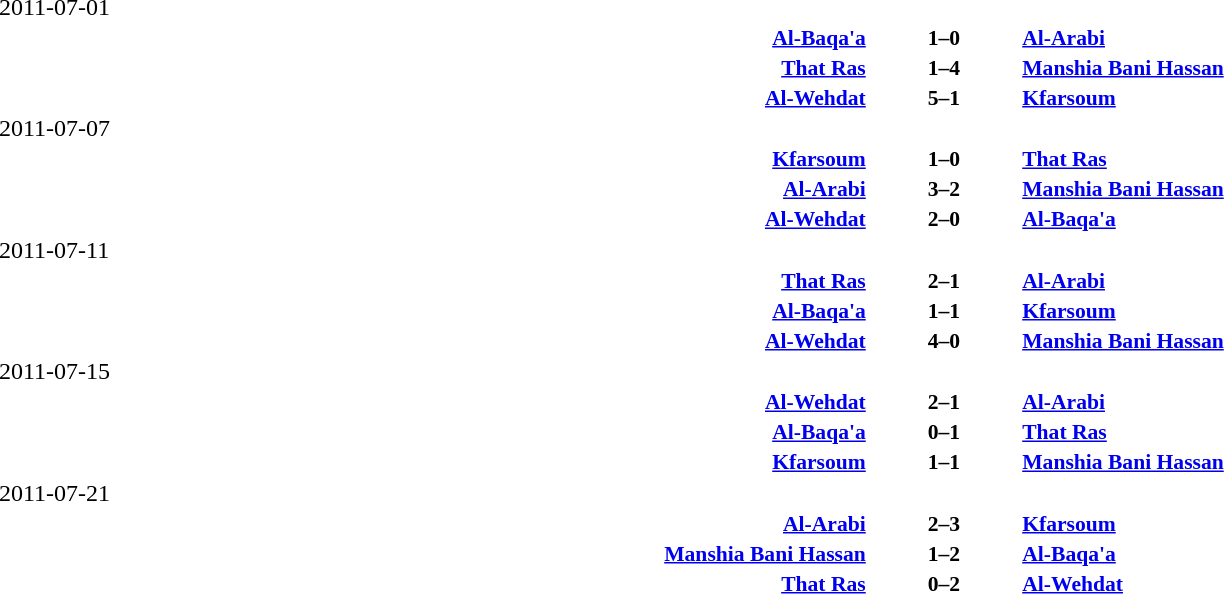<table width=100% cellspacing=1>
<tr>
<th></th>
<th></th>
<th></th>
</tr>
<tr>
<td>2011-07-01</td>
</tr>
<tr style=font-size:90%>
<td align=right><strong><a href='#'>Al-Baqa'a</a></strong></td>
<td align=center><strong>1–0</strong></td>
<td><strong><a href='#'>Al-Arabi</a></strong></td>
</tr>
<tr style=font-size:90%>
<td align=right><strong><a href='#'>That Ras</a></strong></td>
<td align=center><strong>1–4</strong></td>
<td><strong><a href='#'>Manshia Bani Hassan</a></strong></td>
</tr>
<tr style=font-size:90%>
<td align=right><strong><a href='#'>Al-Wehdat</a></strong></td>
<td align=center><strong>5–1</strong></td>
<td><strong><a href='#'>Kfarsoum</a></strong></td>
</tr>
<tr>
<td>2011-07-07</td>
</tr>
<tr style=font-size:90%>
<td align=right><strong><a href='#'>Kfarsoum</a></strong></td>
<td align=center><strong>1–0</strong></td>
<td><strong><a href='#'>That Ras</a></strong></td>
</tr>
<tr style=font-size:90%>
<td align=right><strong><a href='#'>Al-Arabi</a></strong></td>
<td align=center><strong>3–2</strong></td>
<td><strong><a href='#'>Manshia Bani Hassan</a></strong></td>
</tr>
<tr style=font-size:90%>
<td align=right><strong><a href='#'>Al-Wehdat</a></strong></td>
<td align=center><strong>2–0</strong></td>
<td><strong><a href='#'>Al-Baqa'a</a></strong></td>
</tr>
<tr>
<td>2011-07-11</td>
</tr>
<tr style=font-size:90%>
<td align=right><strong><a href='#'>That Ras</a></strong></td>
<td align=center><strong>2–1</strong></td>
<td><strong><a href='#'>Al-Arabi</a></strong></td>
</tr>
<tr style=font-size:90%>
<td align=right><strong><a href='#'>Al-Baqa'a</a></strong></td>
<td align=center><strong>1–1</strong></td>
<td><strong><a href='#'>Kfarsoum</a></strong></td>
</tr>
<tr style=font-size:90%>
<td align=right><strong><a href='#'>Al-Wehdat</a></strong></td>
<td align=center><strong>4–0</strong></td>
<td><strong><a href='#'>Manshia Bani Hassan</a></strong></td>
</tr>
<tr>
<td>2011-07-15</td>
</tr>
<tr style=font-size:90%>
<td align=right><strong><a href='#'>Al-Wehdat</a></strong></td>
<td align=center><strong>2–1</strong></td>
<td><strong><a href='#'>Al-Arabi</a></strong></td>
</tr>
<tr style=font-size:90%>
<td align=right><strong><a href='#'>Al-Baqa'a</a></strong></td>
<td align=center><strong>0–1</strong></td>
<td><strong><a href='#'>That Ras</a></strong></td>
</tr>
<tr style=font-size:90%>
<td align=right><strong><a href='#'>Kfarsoum</a></strong></td>
<td align=center><strong>1–1</strong></td>
<td><strong><a href='#'>Manshia Bani Hassan</a></strong></td>
</tr>
<tr>
<td>2011-07-21</td>
</tr>
<tr style=font-size:90%>
<td align=right><strong><a href='#'>Al-Arabi</a></strong></td>
<td align=center><strong>2–3</strong></td>
<td><strong><a href='#'>Kfarsoum</a></strong></td>
</tr>
<tr style=font-size:90%>
<td align=right><strong><a href='#'>Manshia Bani Hassan</a></strong></td>
<td align=center><strong>1–2</strong></td>
<td><strong><a href='#'>Al-Baqa'a</a></strong></td>
</tr>
<tr style=font-size:90%>
<td align=right><strong><a href='#'>That Ras</a></strong></td>
<td align=center><strong>0–2</strong></td>
<td><strong><a href='#'>Al-Wehdat</a></strong></td>
</tr>
<tr>
</tr>
</table>
